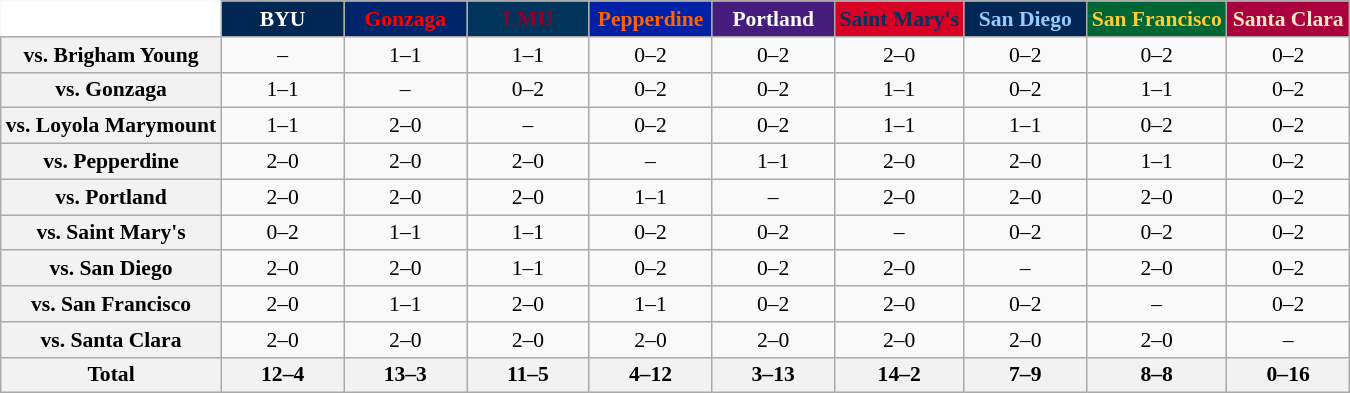<table class="wikitable" style="white-space:nowrap;font-size:90%;">
<tr>
<th colspan=1 style="background:white; border-top-style:hidden; border-left-style:hidden;"   width=75> </th>
<th style="background:#002654; color:#FFFFFF;"  width=75>BYU</th>
<th style="background:#002469; color:#FF0000;"  width=75>Gonzaga</th>
<th style="background:#00345B; color:#8E0028;"  width=75>LMU</th>
<th style="background:#0021A5; color:#FF6200;"  width=75>Pepperdine</th>
<th style="background:#461D7C; color:#FFFFFF;"  width=75>Portland</th>
<th style="background:#D80024; color:#06315B;"  width=75>Saint Mary's</th>
<th style="background:#002654; color:#97CAFF;"  width=75>San Diego</th>
<th style="background:#006633; color:#FFCC33;"  width=75>San Francisco</th>
<th style="background:#AA003D; color:#F0E8C4;"  width=75>Santa Clara</th>
</tr>
<tr style="text-align:center;">
<th>vs. Brigham Young</th>
<td>–</td>
<td>1–1</td>
<td>1–1</td>
<td>0–2</td>
<td>0–2</td>
<td>2–0</td>
<td>0–2</td>
<td>0–2</td>
<td>0–2</td>
</tr>
<tr style="text-align:center;">
<th>vs. Gonzaga</th>
<td>1–1</td>
<td>–</td>
<td>0–2</td>
<td>0–2</td>
<td>0–2</td>
<td>1–1</td>
<td>0–2</td>
<td>1–1</td>
<td>0–2</td>
</tr>
<tr style="text-align:center;">
<th>vs. Loyola Marymount</th>
<td>1–1</td>
<td>2–0</td>
<td>–</td>
<td>0–2</td>
<td>0–2</td>
<td>1–1</td>
<td>1–1</td>
<td>0–2</td>
<td>0–2</td>
</tr>
<tr style="text-align:center;">
<th>vs. Pepperdine</th>
<td>2–0</td>
<td>2–0</td>
<td>2–0</td>
<td>–</td>
<td>1–1</td>
<td>2–0</td>
<td>2–0</td>
<td>1–1</td>
<td>0–2</td>
</tr>
<tr style="text-align:center;">
<th>vs. Portland</th>
<td>2–0</td>
<td>2–0</td>
<td>2–0</td>
<td>1–1</td>
<td>–</td>
<td>2–0</td>
<td>2–0</td>
<td>2–0</td>
<td>0–2</td>
</tr>
<tr style="text-align:center;">
<th>vs. Saint Mary's</th>
<td>0–2</td>
<td>1–1</td>
<td>1–1</td>
<td>0–2</td>
<td>0–2</td>
<td>–</td>
<td>0–2</td>
<td>0–2</td>
<td>0–2</td>
</tr>
<tr style="text-align:center;">
<th>vs. San Diego</th>
<td>2–0</td>
<td>2–0</td>
<td>1–1</td>
<td>0–2</td>
<td>0–2</td>
<td>2–0</td>
<td>–</td>
<td>2–0</td>
<td>0–2</td>
</tr>
<tr style="text-align:center;">
<th>vs. San Francisco</th>
<td>2–0</td>
<td>1–1</td>
<td>2–0</td>
<td>1–1</td>
<td>0–2</td>
<td>2–0</td>
<td>0–2</td>
<td>–</td>
<td>0–2</td>
</tr>
<tr style="text-align:center;">
<th>vs. Santa Clara</th>
<td>2–0</td>
<td>2–0</td>
<td>2–0</td>
<td>2–0</td>
<td>2–0</td>
<td>2–0</td>
<td>2–0</td>
<td>2–0</td>
<td>–<br></td>
</tr>
<tr style="text-align:center;">
<th>Total</th>
<th>12–4</th>
<th>13–3</th>
<th>11–5</th>
<th>4–12</th>
<th>3–13</th>
<th>14–2</th>
<th>7–9</th>
<th>8–8</th>
<th>0–16</th>
</tr>
</table>
